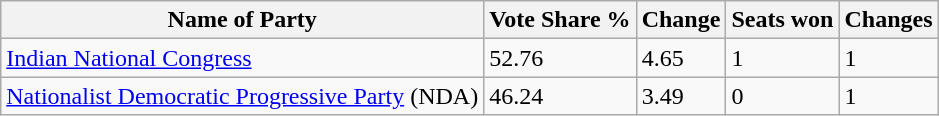<table class="wikitable sortable">
<tr>
<th>Name of Party</th>
<th>Vote Share %</th>
<th>Change</th>
<th>Seats won</th>
<th>Changes</th>
</tr>
<tr>
<td><a href='#'>Indian National Congress</a></td>
<td>52.76</td>
<td> 4.65</td>
<td>1</td>
<td> 1</td>
</tr>
<tr>
<td><a href='#'>Nationalist Democratic Progressive Party</a> (NDA)</td>
<td>46.24</td>
<td> 3.49</td>
<td>0</td>
<td> 1</td>
</tr>
</table>
